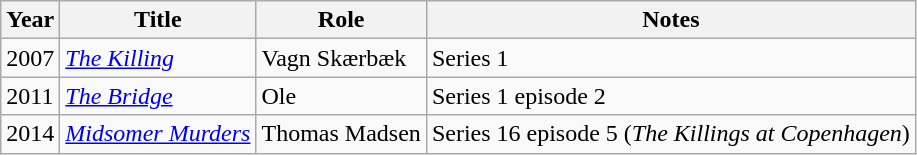<table class="wikitable sortable">
<tr>
<th>Year</th>
<th>Title</th>
<th>Role</th>
<th class="unsortable">Notes</th>
</tr>
<tr>
<td>2007</td>
<td><em><a href='#'>The Killing</a></em></td>
<td>Vagn Skærbæk</td>
<td>Series 1</td>
</tr>
<tr>
<td>2011</td>
<td><em><a href='#'>The Bridge</a></em></td>
<td>Ole</td>
<td>Series 1 episode 2</td>
</tr>
<tr>
<td>2014</td>
<td><em><a href='#'>Midsomer Murders</a></em></td>
<td>Thomas Madsen</td>
<td>Series 16 episode 5 (<em>The Killings at Copenhagen</em>)</td>
</tr>
</table>
